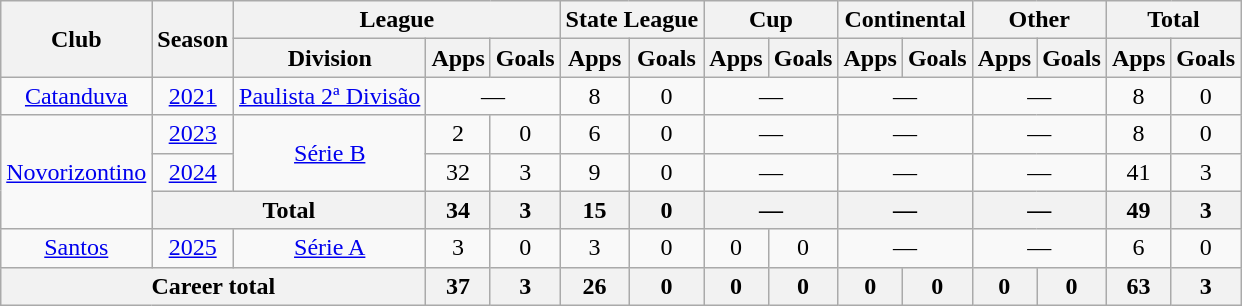<table class="wikitable" style="text-align: center;">
<tr>
<th rowspan="2">Club</th>
<th rowspan="2">Season</th>
<th colspan="3">League</th>
<th colspan="2">State League</th>
<th colspan="2">Cup</th>
<th colspan="2">Continental</th>
<th colspan="2">Other</th>
<th colspan="2">Total</th>
</tr>
<tr>
<th>Division</th>
<th>Apps</th>
<th>Goals</th>
<th>Apps</th>
<th>Goals</th>
<th>Apps</th>
<th>Goals</th>
<th>Apps</th>
<th>Goals</th>
<th>Apps</th>
<th>Goals</th>
<th>Apps</th>
<th>Goals</th>
</tr>
<tr>
<td valign="center"><a href='#'>Catanduva</a></td>
<td><a href='#'>2021</a></td>
<td><a href='#'>Paulista 2ª Divisão</a></td>
<td colspan="2">—</td>
<td>8</td>
<td>0</td>
<td colspan="2">—</td>
<td colspan="2">—</td>
<td colspan="2">—</td>
<td>8</td>
<td>0</td>
</tr>
<tr>
<td rowspan="3" valign="center"><a href='#'>Novorizontino</a></td>
<td><a href='#'>2023</a></td>
<td rowspan="2"><a href='#'>Série B</a></td>
<td>2</td>
<td>0</td>
<td>6</td>
<td>0</td>
<td colspan="2">—</td>
<td colspan="2">—</td>
<td colspan="2">—</td>
<td>8</td>
<td>0</td>
</tr>
<tr>
<td><a href='#'>2024</a></td>
<td>32</td>
<td>3</td>
<td>9</td>
<td>0</td>
<td colspan="2">—</td>
<td colspan="2">—</td>
<td colspan="2">—</td>
<td>41</td>
<td>3</td>
</tr>
<tr>
<th colspan="2">Total</th>
<th>34</th>
<th>3</th>
<th>15</th>
<th>0</th>
<th colspan="2">—</th>
<th colspan="2">—</th>
<th colspan="2">—</th>
<th>49</th>
<th>3</th>
</tr>
<tr>
<td><a href='#'>Santos</a></td>
<td><a href='#'>2025</a></td>
<td><a href='#'>Série A</a></td>
<td>3</td>
<td>0</td>
<td>3</td>
<td>0</td>
<td>0</td>
<td>0</td>
<td colspan="2">—</td>
<td colspan="2">—</td>
<td>6</td>
<td>0</td>
</tr>
<tr>
<th colspan="3"><strong>Career total</strong></th>
<th>37</th>
<th>3</th>
<th>26</th>
<th>0</th>
<th>0</th>
<th>0</th>
<th>0</th>
<th>0</th>
<th>0</th>
<th>0</th>
<th>63</th>
<th>3</th>
</tr>
</table>
